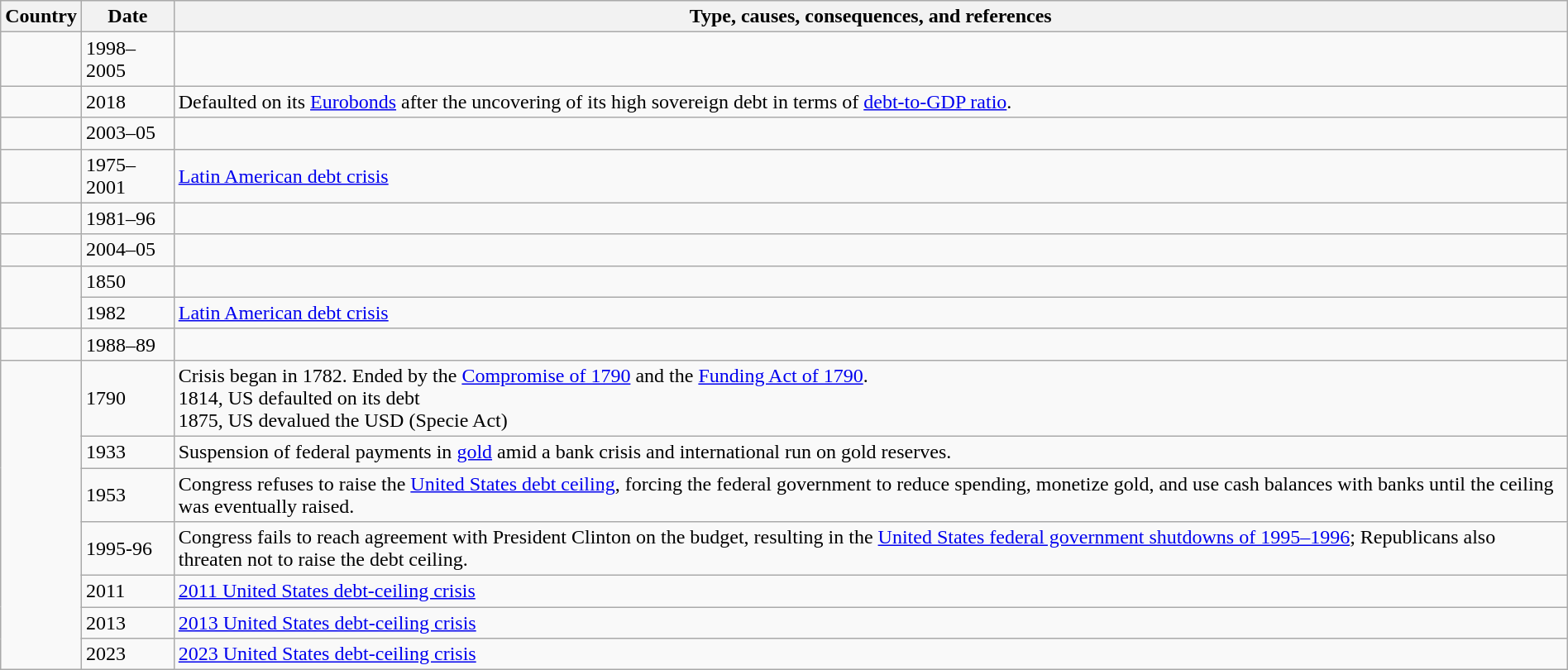<table class="wikitable sortable" style="width: 100%">
<tr>
<th>Country</th>
<th>Date</th>
<th class="unsortable">Type, causes, consequences, and references</th>
</tr>
<tr>
<td></td>
<td>1998–2005</td>
<td></td>
</tr>
<tr>
<td></td>
<td>2018</td>
<td>Defaulted on its <a href='#'>Eurobonds</a> after the uncovering of its high sovereign debt in terms of <a href='#'>debt-to-GDP ratio</a>.</td>
</tr>
<tr>
<td></td>
<td>2003–05</td>
<td></td>
</tr>
<tr>
<td></td>
<td>1975–2001</td>
<td><a href='#'>Latin American debt crisis</a></td>
</tr>
<tr>
<td></td>
<td>1981–96</td>
<td></td>
</tr>
<tr>
<td></td>
<td>2004–05</td>
<td></td>
</tr>
<tr>
<td rowspan="2"></td>
<td>1850</td>
<td></td>
</tr>
<tr>
<td>1982</td>
<td><a href='#'>Latin American debt crisis</a></td>
</tr>
<tr>
<td></td>
<td>1988–89</td>
<td></td>
</tr>
<tr>
<td rowspan="7"></td>
<td>1790</td>
<td>Crisis began in 1782. Ended by the <a href='#'>Compromise of 1790</a> and the <a href='#'>Funding Act of 1790</a>.<br>1814, US defaulted on its debt<br>1875, US devalued the USD (Specie Act)</td>
</tr>
<tr>
<td>1933</td>
<td>Suspension of federal payments in <a href='#'>gold</a> amid a bank crisis and international run on gold reserves.</td>
</tr>
<tr>
<td>1953</td>
<td>Congress refuses to raise the <a href='#'>United States debt ceiling</a>, forcing the federal government to reduce spending, monetize gold, and use cash balances with banks until the ceiling was eventually raised.</td>
</tr>
<tr>
<td>1995-96</td>
<td>Congress fails to reach agreement with President Clinton on the budget, resulting in the <a href='#'>United States federal government shutdowns of 1995–1996</a>; Republicans also threaten not to raise the debt ceiling.</td>
</tr>
<tr>
<td>2011</td>
<td><a href='#'>2011 United States debt-ceiling crisis</a></td>
</tr>
<tr>
<td>2013</td>
<td><a href='#'>2013 United States debt-ceiling crisis</a></td>
</tr>
<tr>
<td>2023</td>
<td><a href='#'>2023 United States debt-ceiling crisis</a></td>
</tr>
</table>
